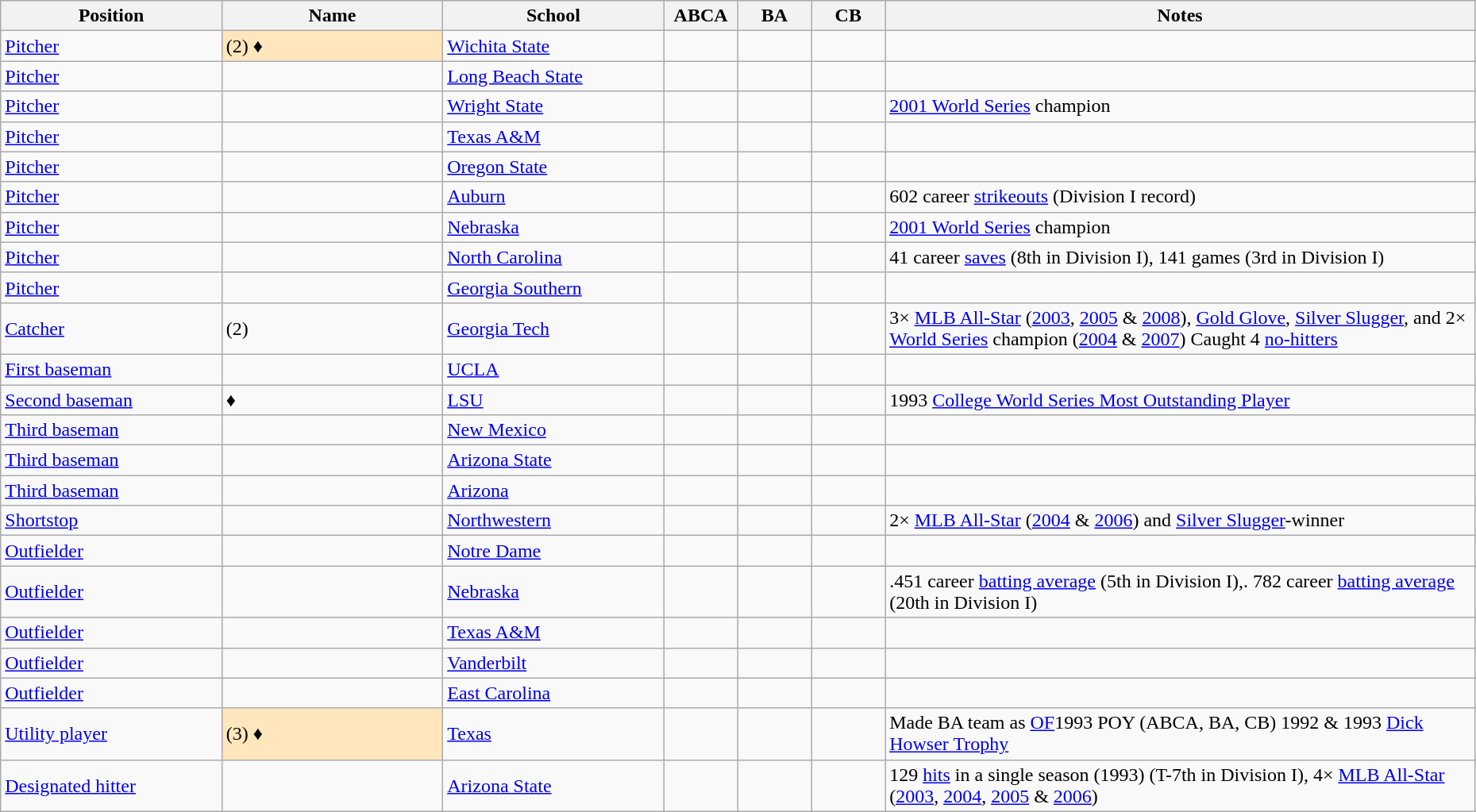<table class="wikitable sortable" style="width:98%;">
<tr>
<th width=15%>Position</th>
<th width=15%>Name</th>
<th width=15%>School</th>
<th width=5%>ABCA</th>
<th width=5%>BA</th>
<th width=5%>CB</th>
<th width=40% class="unsortable">Notes</th>
</tr>
<tr>
<td><a href='#'>Pitcher</a></td>
<td style="background-color:#FFE6BD"> (2) ♦</td>
<td><a href='#'>Wichita State</a></td>
<td></td>
<td></td>
<td></td>
<td></td>
</tr>
<tr>
<td><a href='#'>Pitcher</a></td>
<td></td>
<td><a href='#'>Long Beach State</a></td>
<td></td>
<td></td>
<td></td>
<td></td>
</tr>
<tr>
<td><a href='#'>Pitcher</a></td>
<td></td>
<td><a href='#'>Wright State</a></td>
<td></td>
<td></td>
<td></td>
<td><a href='#'>2001 World Series</a> champion</td>
</tr>
<tr>
<td><a href='#'>Pitcher</a></td>
<td></td>
<td><a href='#'>Texas A&M</a></td>
<td></td>
<td></td>
<td></td>
<td></td>
</tr>
<tr>
<td><a href='#'>Pitcher</a></td>
<td></td>
<td><a href='#'>Oregon State</a></td>
<td></td>
<td></td>
<td></td>
<td></td>
</tr>
<tr>
<td><a href='#'>Pitcher</a></td>
<td></td>
<td><a href='#'>Auburn</a></td>
<td></td>
<td></td>
<td></td>
<td>602 career <a href='#'>strikeouts</a> (Division I record)</td>
</tr>
<tr>
<td><a href='#'>Pitcher</a></td>
<td></td>
<td><a href='#'>Nebraska</a></td>
<td></td>
<td></td>
<td></td>
<td><a href='#'>2001 World Series</a> champion</td>
</tr>
<tr>
<td><a href='#'>Pitcher</a></td>
<td></td>
<td><a href='#'>North Carolina</a></td>
<td></td>
<td></td>
<td></td>
<td>41 career <a href='#'>saves</a> (8th in Division I), 141 games (3rd in Division I)</td>
</tr>
<tr>
<td><a href='#'>Pitcher</a></td>
<td></td>
<td><a href='#'>Georgia Southern</a></td>
<td></td>
<td></td>
<td></td>
<td></td>
</tr>
<tr>
<td><a href='#'>Catcher</a></td>
<td> (2)</td>
<td><a href='#'>Georgia Tech</a></td>
<td></td>
<td></td>
<td></td>
<td>3× <a href='#'>MLB All-Star</a> (<a href='#'>2003</a>, <a href='#'>2005</a> & <a href='#'>2008</a>), <a href='#'>Gold Glove</a>, <a href='#'>Silver Slugger</a>, and 2× <a href='#'>World Series</a> champion (<a href='#'>2004</a> & <a href='#'>2007</a>) Caught 4 <a href='#'>no-hitters</a></td>
</tr>
<tr>
<td><a href='#'>First baseman</a></td>
<td></td>
<td><a href='#'>UCLA</a></td>
<td></td>
<td></td>
<td></td>
<td></td>
</tr>
<tr>
<td><a href='#'>Second baseman</a></td>
<td> ♦</td>
<td><a href='#'>LSU</a></td>
<td></td>
<td></td>
<td></td>
<td>1993 <a href='#'>College World Series Most Outstanding Player</a></td>
</tr>
<tr>
<td><a href='#'>Third baseman</a></td>
<td></td>
<td><a href='#'>New Mexico</a></td>
<td></td>
<td></td>
<td></td>
<td></td>
</tr>
<tr>
<td><a href='#'>Third baseman</a></td>
<td></td>
<td><a href='#'>Arizona State</a></td>
<td></td>
<td></td>
<td></td>
<td></td>
</tr>
<tr>
<td><a href='#'>Third baseman</a></td>
<td></td>
<td><a href='#'>Arizona</a></td>
<td></td>
<td></td>
<td></td>
<td></td>
</tr>
<tr>
<td><a href='#'>Shortstop</a></td>
<td></td>
<td><a href='#'>Northwestern</a></td>
<td></td>
<td></td>
<td></td>
<td>2× <a href='#'>MLB All-Star</a> (<a href='#'>2004</a> & <a href='#'>2006</a>) and <a href='#'>Silver Slugger</a>-winner</td>
</tr>
<tr>
<td><a href='#'>Outfielder</a></td>
<td></td>
<td><a href='#'>Notre Dame</a></td>
<td></td>
<td></td>
<td></td>
<td></td>
</tr>
<tr>
<td><a href='#'>Outfielder</a></td>
<td></td>
<td><a href='#'>Nebraska</a></td>
<td></td>
<td></td>
<td></td>
<td>.451 career <a href='#'>batting average</a> (5th in Division I),. 782 career <a href='#'>batting average</a> (20th in Division I)</td>
</tr>
<tr>
<td><a href='#'>Outfielder</a></td>
<td></td>
<td><a href='#'>Texas A&M</a></td>
<td></td>
<td></td>
<td></td>
<td></td>
</tr>
<tr>
<td><a href='#'>Outfielder</a></td>
<td></td>
<td><a href='#'>Vanderbilt</a></td>
<td></td>
<td></td>
<td></td>
<td></td>
</tr>
<tr>
<td><a href='#'>Outfielder</a></td>
<td></td>
<td><a href='#'>East Carolina</a></td>
<td></td>
<td></td>
<td></td>
<td></td>
</tr>
<tr>
<td><a href='#'>Utility player</a></td>
<td style="background-color:#FFE6BD"> (3) ♦</td>
<td><a href='#'>Texas</a></td>
<td></td>
<td></td>
<td></td>
<td>Made BA team as <a href='#'>OF</a>1993 POY (ABCA, BA, CB) 1992 & 1993 <a href='#'>Dick Howser Trophy</a></td>
</tr>
<tr>
<td><a href='#'>Designated hitter</a></td>
<td></td>
<td><a href='#'>Arizona State</a></td>
<td></td>
<td></td>
<td></td>
<td>129 <a href='#'>hits</a> in a single season (1993) (T-7th in Division I), 4× <a href='#'>MLB All-Star</a> (<a href='#'>2003</a>, <a href='#'>2004</a>, <a href='#'>2005</a> & <a href='#'>2006</a>)</td>
</tr>
</table>
